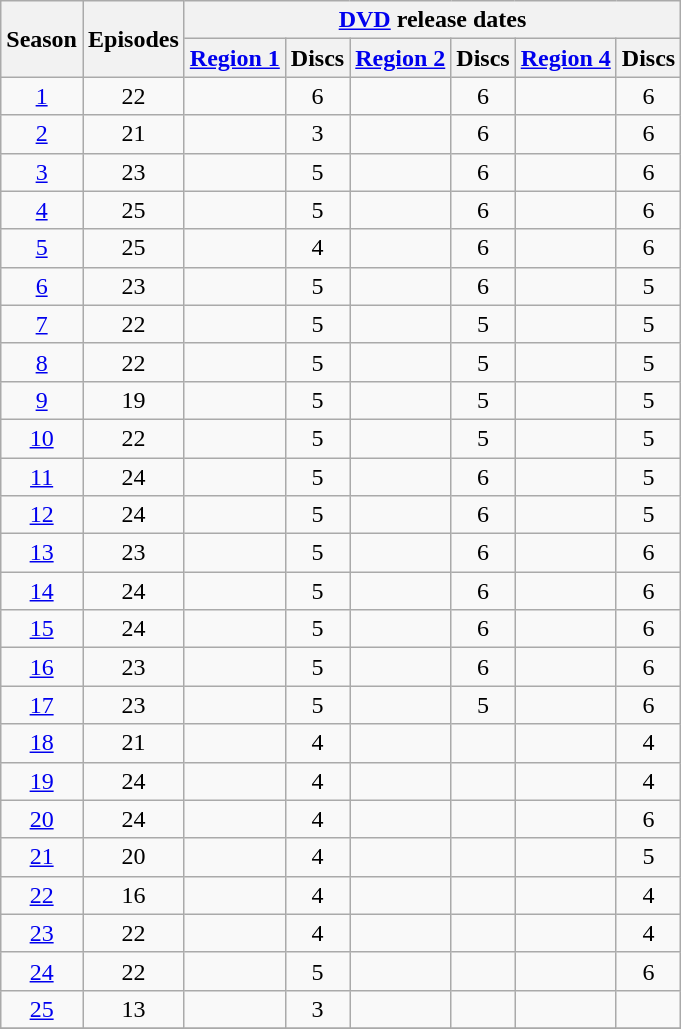<table class="wikitable plainrowheaders" style="text-align: center;">
<tr>
<th scope="col" rowspan="2">Season</th>
<th scope="col" rowspan="2">Episodes</th>
<th scope="col" colspan="8"><a href='#'>DVD</a> release dates</th>
</tr>
<tr>
<th scope="col"><a href='#'>Region 1</a></th>
<th scope="col">Discs</th>
<th scope="col"><a href='#'>Region 2</a></th>
<th scope="col">Discs</th>
<th scope="col"><a href='#'>Region 4</a></th>
<th scope="col">Discs</th>
</tr>
<tr>
<td scope="row"><a href='#'>1</a></td>
<td>22</td>
<td></td>
<td>6</td>
<td></td>
<td>6</td>
<td></td>
<td>6</td>
</tr>
<tr>
<td scope="row"><a href='#'>2</a></td>
<td>21</td>
<td></td>
<td>3</td>
<td></td>
<td>6</td>
<td></td>
<td>6</td>
</tr>
<tr>
<td scope="row"><a href='#'>3</a></td>
<td>23</td>
<td></td>
<td>5</td>
<td></td>
<td>6</td>
<td></td>
<td>6</td>
</tr>
<tr>
<td scope="row"><a href='#'>4</a></td>
<td>25</td>
<td></td>
<td>5</td>
<td></td>
<td>6</td>
<td></td>
<td>6</td>
</tr>
<tr>
<td scope="row"><a href='#'>5</a></td>
<td>25</td>
<td></td>
<td>4</td>
<td></td>
<td>6</td>
<td></td>
<td>6</td>
</tr>
<tr>
<td scope="row"><a href='#'>6</a></td>
<td>23</td>
<td></td>
<td>5</td>
<td></td>
<td>6</td>
<td></td>
<td>5</td>
</tr>
<tr>
<td scope="row"><a href='#'>7</a></td>
<td>22</td>
<td></td>
<td>5</td>
<td></td>
<td>5</td>
<td></td>
<td>5</td>
</tr>
<tr>
<td scope="row"><a href='#'>8</a></td>
<td>22</td>
<td></td>
<td>5</td>
<td></td>
<td>5</td>
<td></td>
<td>5</td>
</tr>
<tr>
<td scope="row"><a href='#'>9</a></td>
<td>19</td>
<td></td>
<td>5</td>
<td></td>
<td>5</td>
<td></td>
<td>5</td>
</tr>
<tr>
<td scope="row"><a href='#'>10</a></td>
<td>22</td>
<td></td>
<td>5</td>
<td></td>
<td>5</td>
<td></td>
<td>5</td>
</tr>
<tr>
<td scope="row"><a href='#'>11</a></td>
<td>24</td>
<td></td>
<td>5</td>
<td></td>
<td>6</td>
<td></td>
<td>5</td>
</tr>
<tr>
<td scope="row"><a href='#'>12</a></td>
<td>24</td>
<td></td>
<td>5</td>
<td></td>
<td>6</td>
<td></td>
<td>5</td>
</tr>
<tr>
<td scope="row"><a href='#'>13</a></td>
<td>23</td>
<td></td>
<td>5</td>
<td></td>
<td>6</td>
<td></td>
<td>6</td>
</tr>
<tr>
<td scope="row"><a href='#'>14</a></td>
<td>24</td>
<td></td>
<td>5</td>
<td></td>
<td>6</td>
<td></td>
<td>6</td>
</tr>
<tr>
<td scope="row"><a href='#'>15</a></td>
<td>24</td>
<td></td>
<td>5</td>
<td></td>
<td>6</td>
<td></td>
<td>6</td>
</tr>
<tr>
<td scope="row"><a href='#'>16</a></td>
<td>23</td>
<td></td>
<td>5</td>
<td></td>
<td>6</td>
<td></td>
<td>6</td>
</tr>
<tr>
<td scope="row"><a href='#'>17</a></td>
<td>23</td>
<td></td>
<td>5</td>
<td></td>
<td>5</td>
<td></td>
<td>6</td>
</tr>
<tr>
<td scope="row"><a href='#'>18</a></td>
<td>21</td>
<td></td>
<td>4</td>
<td></td>
<td></td>
<td></td>
<td>4</td>
</tr>
<tr>
<td scope="row"><a href='#'>19</a></td>
<td>24</td>
<td></td>
<td>4</td>
<td></td>
<td></td>
<td></td>
<td>4</td>
</tr>
<tr>
<td scope="row"><a href='#'>20</a></td>
<td>24</td>
<td></td>
<td>4</td>
<td></td>
<td></td>
<td></td>
<td>6</td>
</tr>
<tr>
<td scope="row"><a href='#'>21</a></td>
<td>20</td>
<td></td>
<td>4</td>
<td></td>
<td></td>
<td></td>
<td>5</td>
</tr>
<tr>
<td scope="row"><a href='#'>22</a></td>
<td>16</td>
<td></td>
<td>4</td>
<td></td>
<td></td>
<td></td>
<td>4</td>
</tr>
<tr>
<td scope="row"><a href='#'>23</a></td>
<td>22</td>
<td></td>
<td>4</td>
<td></td>
<td></td>
<td></td>
<td>4</td>
</tr>
<tr>
<td scope="row"><a href='#'>24</a></td>
<td>22</td>
<td></td>
<td>5</td>
<td></td>
<td></td>
<td></td>
<td>6</td>
</tr>
<tr>
<td scope="row"><a href='#'>25</a></td>
<td>13</td>
<td></td>
<td>3</td>
<td></td>
<td></td>
<td></td>
<td></td>
</tr>
<tr>
</tr>
</table>
